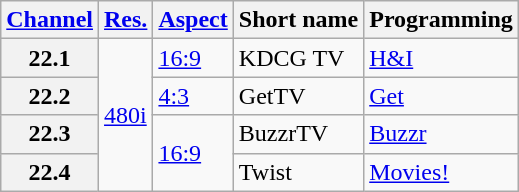<table class="wikitable">
<tr>
<th scope = "col"><a href='#'>Channel</a></th>
<th scope = "col"><a href='#'>Res.</a></th>
<th scope = "col"><a href='#'>Aspect</a></th>
<th scope = "col">Short name</th>
<th scope = "col">Programming</th>
</tr>
<tr>
<th scope = "row">22.1</th>
<td rowspan=4><a href='#'>480i</a></td>
<td><a href='#'>16:9</a></td>
<td>KDCG TV</td>
<td><a href='#'>H&I</a></td>
</tr>
<tr>
<th scope = "row">22.2</th>
<td><a href='#'>4:3</a></td>
<td>GetTV</td>
<td><a href='#'>Get</a></td>
</tr>
<tr>
<th scope = "row">22.3</th>
<td rowspan=2><a href='#'>16:9</a></td>
<td>BuzzrTV</td>
<td><a href='#'>Buzzr</a></td>
</tr>
<tr>
<th scope = "row">22.4</th>
<td>Twist</td>
<td><a href='#'>Movies!</a></td>
</tr>
</table>
